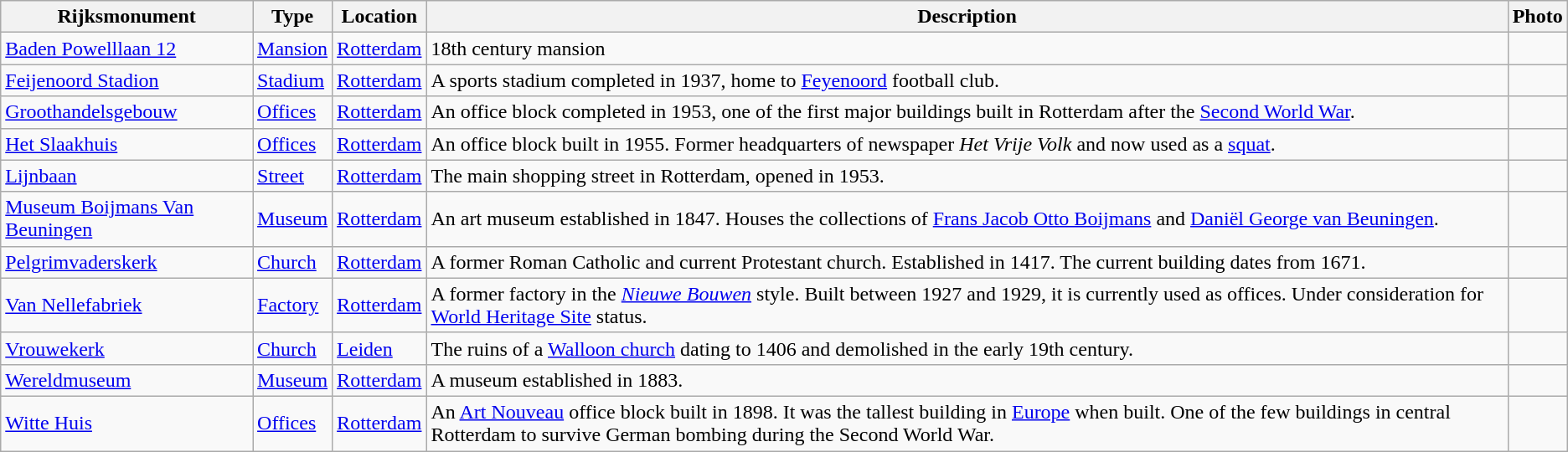<table class="wikitable">
<tr>
<th>Rijksmonument</th>
<th>Type</th>
<th>Location</th>
<th>Description</th>
<th>Photo</th>
</tr>
<tr>
<td><a href='#'>Baden Powelllaan 12</a></td>
<td><a href='#'>Mansion</a></td>
<td><a href='#'>Rotterdam</a></td>
<td>18th century mansion</td>
<td></td>
</tr>
<tr>
<td><a href='#'>Feijenoord Stadion</a></td>
<td><a href='#'>Stadium</a></td>
<td><a href='#'>Rotterdam</a></td>
<td>A sports stadium completed in 1937, home to <a href='#'>Feyenoord</a> football club.</td>
<td></td>
</tr>
<tr>
<td><a href='#'>Groothandelsgebouw</a></td>
<td><a href='#'>Offices</a></td>
<td><a href='#'>Rotterdam</a></td>
<td>An office block completed in 1953, one of the first major buildings built in Rotterdam after the <a href='#'>Second World War</a>.</td>
<td></td>
</tr>
<tr>
<td><a href='#'>Het Slaakhuis</a></td>
<td><a href='#'>Offices</a></td>
<td><a href='#'>Rotterdam</a></td>
<td>An office block built in 1955. Former headquarters of newspaper <em>Het Vrije Volk</em> and now used as a <a href='#'>squat</a>.</td>
<td></td>
</tr>
<tr>
<td><a href='#'>Lijnbaan</a></td>
<td><a href='#'>Street</a></td>
<td><a href='#'>Rotterdam</a></td>
<td>The main shopping street in Rotterdam, opened in 1953.</td>
<td></td>
</tr>
<tr>
<td><a href='#'>Museum Boijmans Van Beuningen</a></td>
<td><a href='#'>Museum</a></td>
<td><a href='#'>Rotterdam</a></td>
<td>An art museum established in 1847. Houses the collections of <a href='#'>Frans Jacob Otto Boijmans</a> and <a href='#'>Daniël George van Beuningen</a>.</td>
<td></td>
</tr>
<tr>
<td><a href='#'>Pelgrimvaderskerk</a></td>
<td><a href='#'>Church</a></td>
<td><a href='#'>Rotterdam</a></td>
<td>A former Roman Catholic and current Protestant church. Established in 1417. The current building dates from 1671.</td>
<td></td>
</tr>
<tr>
<td><a href='#'>Van Nellefabriek</a></td>
<td><a href='#'>Factory</a></td>
<td><a href='#'>Rotterdam</a></td>
<td>A former factory in the <em><a href='#'>Nieuwe Bouwen</a></em> style. Built between 1927 and 1929, it is currently used as offices. Under consideration for <a href='#'>World Heritage Site</a> status.</td>
<td></td>
</tr>
<tr>
<td><a href='#'>Vrouwekerk</a></td>
<td><a href='#'>Church</a></td>
<td><a href='#'>Leiden</a></td>
<td>The ruins of a <a href='#'>Walloon church</a> dating to 1406 and demolished in the early 19th century.</td>
<td></td>
</tr>
<tr>
<td><a href='#'>Wereldmuseum</a></td>
<td><a href='#'>Museum</a></td>
<td><a href='#'>Rotterdam</a></td>
<td>A museum established in 1883.</td>
<td></td>
</tr>
<tr>
<td><a href='#'>Witte Huis</a></td>
<td><a href='#'>Offices</a></td>
<td><a href='#'>Rotterdam</a></td>
<td>An <a href='#'>Art Nouveau</a> office block built in 1898. It was the tallest building in <a href='#'>Europe</a> when built. One of the few buildings in central Rotterdam to survive German bombing during the Second World War.</td>
<td></td>
</tr>
</table>
